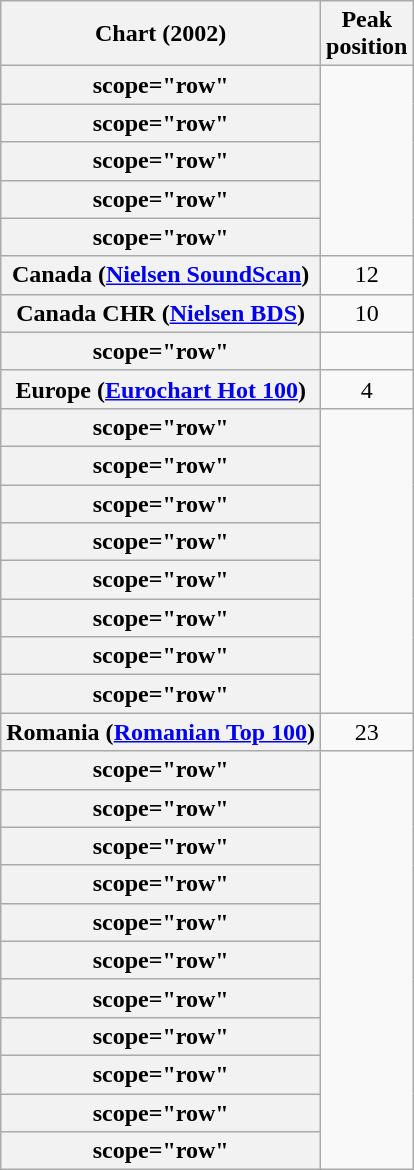<table class="wikitable sortable plainrowheaders" style="text-align:center">
<tr>
<th scope="col">Chart (2002)</th>
<th scope="col">Peak<br>position</th>
</tr>
<tr>
<th>scope="row"</th>
</tr>
<tr>
<th>scope="row"</th>
</tr>
<tr>
<th>scope="row"</th>
</tr>
<tr>
<th>scope="row"</th>
</tr>
<tr>
<th>scope="row"</th>
</tr>
<tr>
<th scope="row">Canada (<a href='#'>Nielsen SoundScan</a>)</th>
<td>12</td>
</tr>
<tr>
<th scope="row">Canada CHR (<a href='#'>Nielsen BDS</a>)</th>
<td>10</td>
</tr>
<tr>
<th>scope="row"</th>
</tr>
<tr>
<th scope="row">Europe (<a href='#'>Eurochart Hot 100</a>)</th>
<td>4</td>
</tr>
<tr>
<th>scope="row"</th>
</tr>
<tr>
<th>scope="row"</th>
</tr>
<tr>
<th>scope="row"</th>
</tr>
<tr>
<th>scope="row"</th>
</tr>
<tr>
<th>scope="row"</th>
</tr>
<tr>
<th>scope="row"</th>
</tr>
<tr>
<th>scope="row"</th>
</tr>
<tr>
<th>scope="row"</th>
</tr>
<tr>
<th scope="row">Romania (<a href='#'>Romanian Top 100</a>)</th>
<td>23</td>
</tr>
<tr>
<th>scope="row"</th>
</tr>
<tr>
<th>scope="row"</th>
</tr>
<tr>
<th>scope="row"</th>
</tr>
<tr>
<th>scope="row"</th>
</tr>
<tr>
<th>scope="row"</th>
</tr>
<tr>
<th>scope="row"</th>
</tr>
<tr>
<th>scope="row"</th>
</tr>
<tr>
<th>scope="row"</th>
</tr>
<tr>
<th>scope="row"</th>
</tr>
<tr>
<th>scope="row"</th>
</tr>
<tr>
<th>scope="row"</th>
</tr>
</table>
